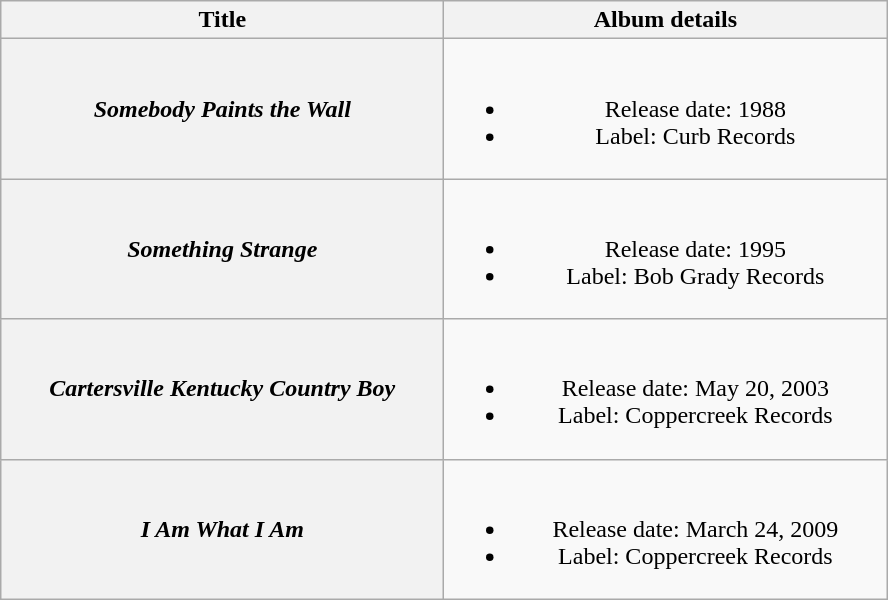<table class="wikitable plainrowheaders" style="text-align:center;">
<tr>
<th style="width:18em;">Title</th>
<th style="width:18em;">Album details</th>
</tr>
<tr>
<th scope="row"><em>Somebody Paints the Wall</em></th>
<td><br><ul><li>Release date: 1988</li><li>Label: Curb Records</li></ul></td>
</tr>
<tr>
<th scope="row"><em>Something Strange</em></th>
<td><br><ul><li>Release date: 1995</li><li>Label: Bob Grady Records</li></ul></td>
</tr>
<tr>
<th scope="row"><em>Cartersville Kentucky Country Boy</em></th>
<td><br><ul><li>Release date: May 20, 2003</li><li>Label: Coppercreek Records</li></ul></td>
</tr>
<tr>
<th scope="row"><em>I Am What I Am</em></th>
<td><br><ul><li>Release date: March 24, 2009</li><li>Label: Coppercreek Records</li></ul></td>
</tr>
</table>
